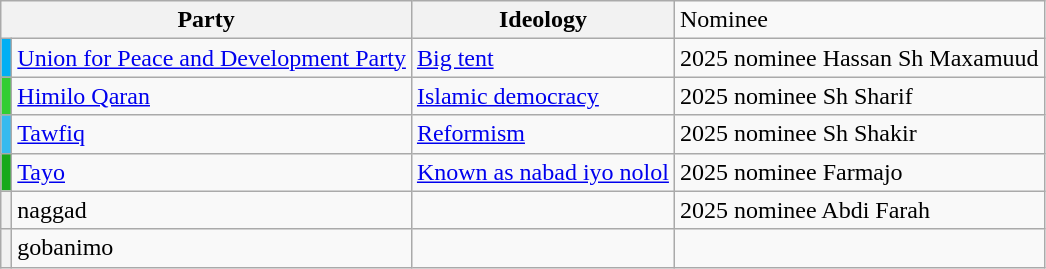<table class="plainheader sortable wikitable">
<tr>
<th colspan="2">Party</th>
<th scope="col">Ideology</th>
<td>Nominee</td>
</tr>
<tr>
<th style="background-color: #02AFF4"></th>
<td><a href='#'>Union for Peace and Development Party</a></td>
<td><a href='#'>Big tent</a></td>
<td>2025 nominee Hassan Sh Maxamuud</td>
</tr>
<tr>
<th style="background-color: limegreen"></th>
<td><a href='#'>Himilo Qaran</a></td>
<td><a href='#'>Islamic democracy</a></td>
<td>2025 nominee Sh Sharif</td>
</tr>
<tr>
<th style="background-color: #37BAEF"></th>
<td><a href='#'>Tawfiq</a></td>
<td><a href='#'>Reformism</a></td>
<td>2025 nominee Sh Shakir</td>
</tr>
<tr>
<th style="background-color: #17A91A"></th>
<td><a href='#'>Tayo</a></td>
<td><a href='#'>Known as nabad iyo nolol</a></td>
<td>2025 nominee Farmajo</td>
</tr>
<tr>
<th></th>
<td>naggad</td>
<td></td>
<td>2025 nominee Abdi Farah</td>
</tr>
<tr>
<th></th>
<td>gobanimo</td>
<td></td>
<td></td>
</tr>
</table>
